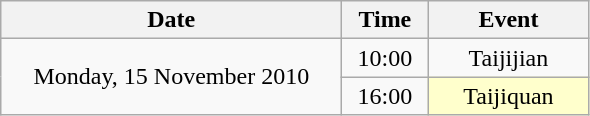<table class = "wikitable" style="text-align:center;">
<tr>
<th width=220>Date</th>
<th width=50>Time</th>
<th width=100>Event</th>
</tr>
<tr>
<td rowspan=2>Monday, 15 November 2010</td>
<td>10:00</td>
<td>Taijijian</td>
</tr>
<tr>
<td>16:00</td>
<td bgcolor=ffffcc>Taijiquan</td>
</tr>
</table>
